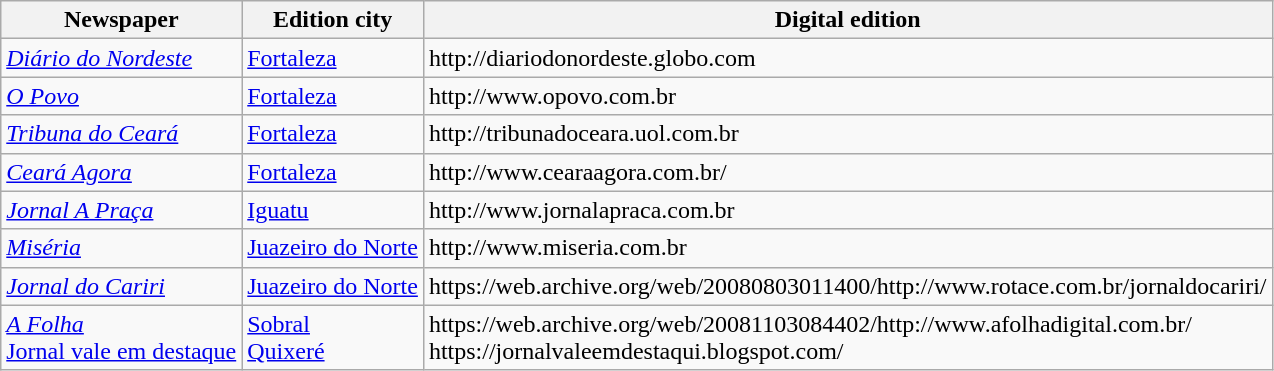<table class="wikitable sortable">
<tr style="text-align:center">
<th>Newspaper</th>
<th>Edition city</th>
<th>Digital edition</th>
</tr>
<tr>
<td><em><a href='#'>Diário do Nordeste</a></em></td>
<td><a href='#'>Fortaleza</a></td>
<td>http://diariodonordeste.globo.com</td>
</tr>
<tr>
<td><em><a href='#'>O Povo</a></em></td>
<td><a href='#'>Fortaleza</a></td>
<td>http://www.opovo.com.br</td>
</tr>
<tr>
<td><em><a href='#'>Tribuna do Ceará</a></em></td>
<td><a href='#'>Fortaleza</a></td>
<td>http://tribunadoceara.uol.com.br</td>
</tr>
<tr>
<td><em><a href='#'>Ceará Agora</a></em></td>
<td><a href='#'>Fortaleza</a></td>
<td>http://www.cearaagora.com.br/</td>
</tr>
<tr>
<td><em><a href='#'>Jornal A Praça</a></em></td>
<td><a href='#'>Iguatu</a></td>
<td>http://www.jornalapraca.com.br</td>
</tr>
<tr>
<td><em><a href='#'>Miséria</a></em></td>
<td><a href='#'>Juazeiro do Norte</a></td>
<td>http://www.miseria.com.br</td>
</tr>
<tr>
<td><em><a href='#'>Jornal do Cariri</a></em></td>
<td><a href='#'>Juazeiro do Norte</a></td>
<td>https://web.archive.org/web/20080803011400/http://www.rotace.com.br/jornaldocariri/</td>
</tr>
<tr>
<td><em><a href='#'>A Folha</a></em><br><a href='#'>Jornal vale em destaque</a></td>
<td><a href='#'>Sobral</a><br><a href='#'>Quixeré</a></td>
<td>https://web.archive.org/web/20081103084402/http://www.afolhadigital.com.br/<br>https://jornalvaleemdestaqui.blogspot.com/</td>
</tr>
</table>
